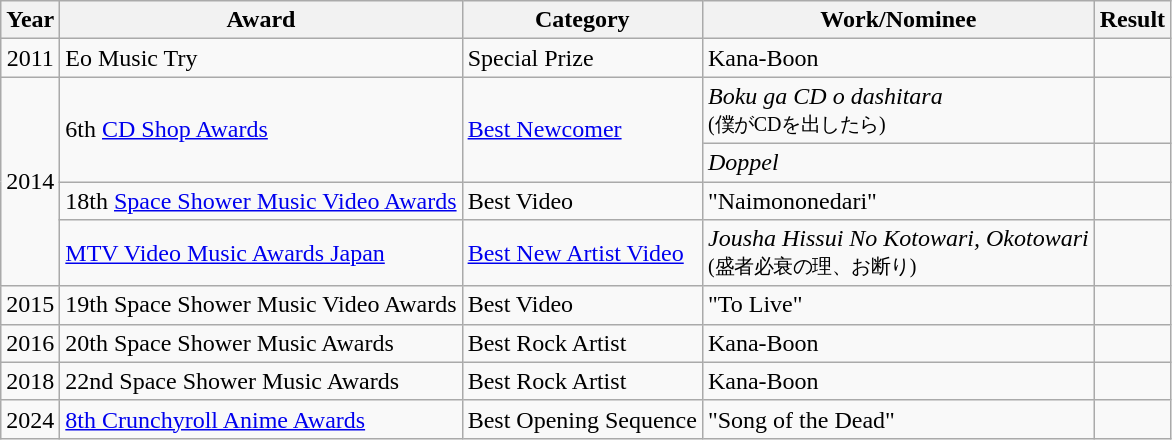<table class="wikitable">
<tr>
<th>Year</th>
<th>Award</th>
<th>Category</th>
<th>Work/Nominee</th>
<th>Result</th>
</tr>
<tr>
<td align="center">2011</td>
<td>Eo Music Try</td>
<td>Special Prize</td>
<td>Kana-Boon</td>
<td></td>
</tr>
<tr>
<td rowspan="4" align="center">2014</td>
<td rowspan="2">6th <a href='#'>CD Shop Awards</a></td>
<td rowspan="2"><a href='#'>Best Newcomer</a></td>
<td><em>Boku ga CD o dashitara</em> <br><small>(僕がCDを出したら)</small></td>
<td></td>
</tr>
<tr>
<td><em>Doppel</em></td>
<td></td>
</tr>
<tr>
<td>18th <a href='#'>Space Shower Music Video Awards</a></td>
<td>Best Video</td>
<td>"Naimononedari"</td>
<td></td>
</tr>
<tr>
<td><a href='#'>MTV Video Music Awards Japan</a></td>
<td><a href='#'>Best New Artist Video</a></td>
<td><em>Jousha Hissui No Kotowari, Okotowari</em> <br><small>(盛者必衰の理、お断り)</small></td>
<td></td>
</tr>
<tr>
<td align="center">2015</td>
<td>19th Space Shower Music Video Awards</td>
<td>Best Video</td>
<td>"To Live"</td>
<td></td>
</tr>
<tr>
<td align="center">2016</td>
<td>20th Space Shower Music Awards</td>
<td>Best Rock Artist</td>
<td>Kana-Boon</td>
<td></td>
</tr>
<tr>
<td align="center">2018</td>
<td>22nd Space Shower Music Awards</td>
<td>Best Rock Artist</td>
<td>Kana-Boon</td>
<td></td>
</tr>
<tr>
<td align="center">2024</td>
<td><a href='#'>8th Crunchyroll Anime Awards</a></td>
<td>Best Opening Sequence</td>
<td>"Song of the Dead"</td>
<td></td>
</tr>
</table>
